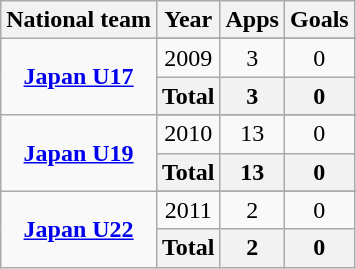<table class="wikitable" style="text-align: center">
<tr>
<th>National team</th>
<th>Year</th>
<th>Apps</th>
<th>Goals</th>
</tr>
<tr>
<td rowspan="3"><strong><a href='#'>Japan U17</a></strong></td>
</tr>
<tr>
<td>2009</td>
<td>3</td>
<td>0</td>
</tr>
<tr>
<th>Total</th>
<th>3</th>
<th>0</th>
</tr>
<tr>
<td rowspan="3"><strong><a href='#'>Japan U19</a></strong></td>
</tr>
<tr>
<td>2010</td>
<td>13</td>
<td>0</td>
</tr>
<tr>
<th>Total</th>
<th>13</th>
<th>0</th>
</tr>
<tr>
<td rowspan="3"><strong><a href='#'>Japan U22</a></strong></td>
</tr>
<tr>
<td>2011</td>
<td>2</td>
<td>0</td>
</tr>
<tr>
<th>Total</th>
<th>2</th>
<th>0</th>
</tr>
</table>
